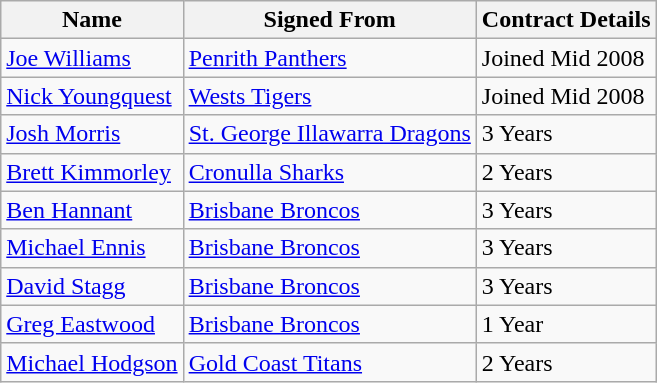<table class=wikitable>
<tr>
<th>Name</th>
<th>Signed From</th>
<th>Contract Details</th>
</tr>
<tr>
<td><a href='#'>Joe Williams</a></td>
<td><a href='#'>Penrith Panthers</a></td>
<td>Joined Mid 2008</td>
</tr>
<tr>
<td><a href='#'>Nick Youngquest</a></td>
<td><a href='#'>Wests Tigers</a></td>
<td>Joined Mid 2008</td>
</tr>
<tr>
<td><a href='#'>Josh Morris</a></td>
<td><a href='#'>St. George Illawarra Dragons</a></td>
<td>3 Years</td>
</tr>
<tr>
<td><a href='#'>Brett Kimmorley</a></td>
<td><a href='#'>Cronulla Sharks</a></td>
<td>2 Years</td>
</tr>
<tr>
<td><a href='#'>Ben Hannant</a></td>
<td><a href='#'>Brisbane Broncos</a></td>
<td>3 Years</td>
</tr>
<tr>
<td><a href='#'>Michael Ennis</a></td>
<td><a href='#'>Brisbane Broncos</a></td>
<td>3 Years</td>
</tr>
<tr>
<td><a href='#'>David Stagg</a></td>
<td><a href='#'>Brisbane Broncos</a></td>
<td>3 Years</td>
</tr>
<tr>
<td><a href='#'>Greg Eastwood</a></td>
<td><a href='#'>Brisbane Broncos</a></td>
<td>1 Year</td>
</tr>
<tr>
<td><a href='#'>Michael Hodgson</a></td>
<td><a href='#'>Gold Coast Titans</a></td>
<td>2 Years</td>
</tr>
</table>
